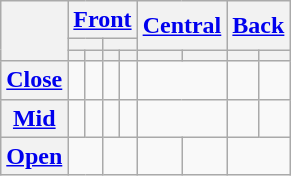<table class="wikitable" border="1" style="text-align:center">
<tr>
<th rowspan="3"></th>
<th colspan="4"><a href='#'>Front</a></th>
<th rowspan="2" colspan="2"><a href='#'>Central</a></th>
<th rowspan="2" colspan="2"><a href='#'>Back</a></th>
</tr>
<tr>
<th colspan="2"></th>
<th colspan="2"></th>
</tr>
<tr>
<th></th>
<th></th>
<th></th>
<th></th>
<th></th>
<th></th>
<th></th>
<th></th>
</tr>
<tr>
<th><a href='#'>Close</a></th>
<td></td>
<td></td>
<td></td>
<td></td>
<td colspan="2"></td>
<td></td>
<td></td>
</tr>
<tr>
<th><a href='#'>Mid</a></th>
<td></td>
<td></td>
<td></td>
<td></td>
<td colspan="2"></td>
<td></td>
<td></td>
</tr>
<tr>
<th><a href='#'>Open</a></th>
<td colspan="2"></td>
<td colspan="2"></td>
<td></td>
<td></td>
<td colspan="2"></td>
</tr>
</table>
